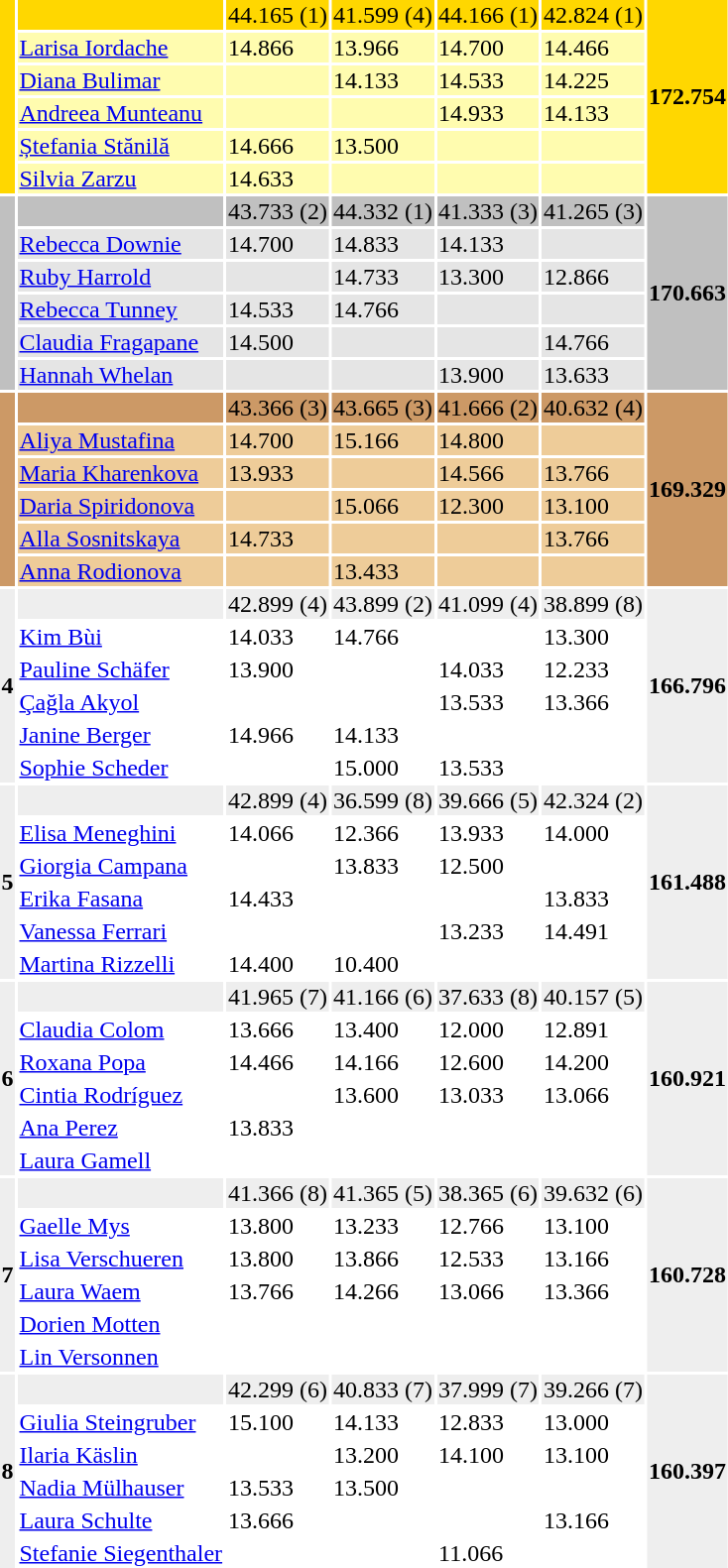<table>
<tr bgcolor=gold>
<td rowspan=6></td>
<td align="left"><strong></strong></td>
<td>44.165 (1)</td>
<td>41.599 (4)</td>
<td>44.166 (1)</td>
<td>42.824 (1)</td>
<td rowspan=6><strong>172.754</strong></td>
</tr>
<tr bgcolor=fffcaf>
<td align="left"><a href='#'>Larisa Iordache</a></td>
<td>14.866</td>
<td>13.966</td>
<td>14.700</td>
<td>14.466</td>
</tr>
<tr bgcolor=fffcaf>
<td align="left"><a href='#'>Diana Bulimar</a></td>
<td></td>
<td>14.133</td>
<td>14.533</td>
<td>14.225</td>
</tr>
<tr bgcolor=fffcaf>
<td align="left"><a href='#'>Andreea Munteanu</a></td>
<td></td>
<td></td>
<td>14.933</td>
<td>14.133</td>
</tr>
<tr bgcolor=fffcaf>
<td align="left"><a href='#'>Ștefania Stănilă</a></td>
<td>14.666</td>
<td>13.500</td>
<td></td>
<td></td>
</tr>
<tr bgcolor=fffcaf>
<td align="left"><a href='#'>Silvia Zarzu</a></td>
<td>14.633</td>
<td></td>
<td></td>
<td></td>
</tr>
<tr bgcolor=silver>
<td rowspan=6></td>
<td align="left"><strong></strong></td>
<td>43.733 (2)</td>
<td>44.332 (1)</td>
<td>41.333 (3)</td>
<td>41.265 (3)</td>
<td rowspan=6><strong>170.663</strong></td>
</tr>
<tr bgcolor=e5e5e5>
<td align="left"><a href='#'>Rebecca Downie</a></td>
<td>14.700</td>
<td>14.833</td>
<td>14.133</td>
<td></td>
</tr>
<tr bgcolor=e5e5e5>
<td align="left"><a href='#'>Ruby Harrold</a></td>
<td></td>
<td>14.733</td>
<td>13.300</td>
<td>12.866</td>
</tr>
<tr bgcolor=e5e5e5>
<td align="left"><a href='#'>Rebecca Tunney</a></td>
<td>14.533</td>
<td>14.766</td>
<td></td>
<td></td>
</tr>
<tr bgcolor=e5e5e5>
<td align="left"><a href='#'>Claudia Fragapane</a></td>
<td>14.500</td>
<td></td>
<td></td>
<td>14.766</td>
</tr>
<tr bgcolor=e5e5e5>
<td align="left"><a href='#'>Hannah Whelan</a></td>
<td></td>
<td></td>
<td>13.900</td>
<td>13.633</td>
</tr>
<tr bgcolor=cc9966>
<td rowspan=6></td>
<td align="left"><strong></strong></td>
<td>43.366 (3)</td>
<td>43.665 (3)</td>
<td>41.666 (2)</td>
<td>40.632 (4)</td>
<td rowspan=6><strong>169.329</strong></td>
</tr>
<tr bgcolor=eecc99>
<td align="left"><a href='#'>Aliya Mustafina</a></td>
<td>14.700</td>
<td>15.166</td>
<td>14.800</td>
<td></td>
</tr>
<tr bgcolor=eecc99>
<td align="left"><a href='#'>Maria Kharenkova</a></td>
<td>13.933</td>
<td></td>
<td>14.566</td>
<td>13.766</td>
</tr>
<tr bgcolor=eecc99>
<td align="left"><a href='#'>Daria Spiridonova</a></td>
<td></td>
<td>15.066</td>
<td>12.300</td>
<td>13.100</td>
</tr>
<tr bgcolor=eecc99>
<td align="left"><a href='#'>Alla Sosnitskaya</a></td>
<td>14.733</td>
<td></td>
<td></td>
<td>13.766</td>
</tr>
<tr bgcolor=eecc99>
<td align="left"><a href='#'>Anna Rodionova</a></td>
<td></td>
<td>13.433</td>
<td></td>
<td></td>
</tr>
<tr bgcolor=eeeeee>
<td rowspan=6><strong>4</strong></td>
<td align="left"><strong></strong></td>
<td>42.899 (4)</td>
<td>43.899 (2)</td>
<td>41.099 (4)</td>
<td>38.899 (8)</td>
<td rowspan=6><strong>166.796</strong></td>
</tr>
<tr>
<td align="left"><a href='#'>Kim Bùi</a></td>
<td>14.033</td>
<td>14.766</td>
<td></td>
<td>13.300</td>
</tr>
<tr>
<td align="left"><a href='#'>Pauline Schäfer</a></td>
<td>13.900</td>
<td></td>
<td>14.033</td>
<td>12.233</td>
</tr>
<tr>
<td align="left"><a href='#'>Çağla Akyol</a></td>
<td></td>
<td></td>
<td>13.533</td>
<td>13.366</td>
</tr>
<tr>
<td align="left"><a href='#'>Janine Berger</a></td>
<td>14.966</td>
<td>14.133</td>
<td></td>
<td></td>
</tr>
<tr>
<td align="left"><a href='#'>Sophie Scheder</a></td>
<td></td>
<td>15.000</td>
<td>13.533</td>
<td></td>
</tr>
<tr bgcolor=eeeeee>
<td rowspan=6><strong>5</strong></td>
<td align="left"><strong></strong></td>
<td>42.899 (4)</td>
<td>36.599 (8)</td>
<td>39.666 (5)</td>
<td>42.324 (2)</td>
<td rowspan=6><strong>161.488</strong></td>
</tr>
<tr>
<td align="left"><a href='#'>Elisa Meneghini</a></td>
<td>14.066</td>
<td>12.366</td>
<td>13.933</td>
<td>14.000</td>
</tr>
<tr>
<td align="left"><a href='#'>Giorgia Campana</a></td>
<td></td>
<td>13.833</td>
<td>12.500</td>
<td></td>
</tr>
<tr>
<td align="left"><a href='#'>Erika Fasana</a></td>
<td>14.433</td>
<td></td>
<td></td>
<td>13.833</td>
</tr>
<tr>
<td align="left"><a href='#'>Vanessa Ferrari</a></td>
<td></td>
<td></td>
<td>13.233</td>
<td>14.491</td>
</tr>
<tr>
<td align="left"><a href='#'>Martina Rizzelli</a></td>
<td>14.400</td>
<td>10.400</td>
<td></td>
<td></td>
</tr>
<tr bgcolor=eeeeee>
<td rowspan=6><strong>6</strong></td>
<td align="left"><strong></strong></td>
<td>41.965 (7)</td>
<td>41.166 (6)</td>
<td>37.633 (8)</td>
<td>40.157 (5)</td>
<td rowspan=6><strong>160.921</strong></td>
</tr>
<tr>
<td align="left"><a href='#'>Claudia Colom</a></td>
<td>13.666</td>
<td>13.400</td>
<td>12.000</td>
<td>12.891</td>
</tr>
<tr>
<td align="left"><a href='#'>Roxana Popa</a></td>
<td>14.466</td>
<td>14.166</td>
<td>12.600</td>
<td>14.200</td>
</tr>
<tr>
<td align="left"><a href='#'>Cintia Rodríguez</a></td>
<td></td>
<td>13.600</td>
<td>13.033</td>
<td>13.066</td>
</tr>
<tr>
<td align="left"><a href='#'>Ana Perez</a></td>
<td>13.833</td>
<td></td>
<td></td>
<td></td>
</tr>
<tr>
<td align="left"><a href='#'>Laura Gamell</a></td>
<td></td>
<td></td>
<td></td>
<td></td>
</tr>
<tr bgcolor=eeeeee>
<td rowspan=6><strong>7</strong></td>
<td align="left"><strong></strong></td>
<td>41.366 (8)</td>
<td>41.365 (5)</td>
<td>38.365 (6)</td>
<td>39.632 (6)</td>
<td rowspan=6><strong>160.728</strong></td>
</tr>
<tr>
<td align="left"><a href='#'>Gaelle Mys</a></td>
<td>13.800</td>
<td>13.233</td>
<td>12.766</td>
<td>13.100</td>
</tr>
<tr>
<td align="left"><a href='#'>Lisa Verschueren</a></td>
<td>13.800</td>
<td>13.866</td>
<td>12.533</td>
<td>13.166</td>
</tr>
<tr>
<td align="left"><a href='#'>Laura Waem</a></td>
<td>13.766</td>
<td>14.266</td>
<td>13.066</td>
<td>13.366</td>
</tr>
<tr>
<td align="left"><a href='#'>Dorien Motten</a></td>
<td></td>
<td></td>
<td></td>
<td></td>
</tr>
<tr>
<td align="left"><a href='#'>Lin Versonnen</a></td>
<td></td>
<td></td>
<td></td>
<td></td>
</tr>
<tr bgcolor=eeeeee>
<td rowspan=6><strong>8</strong></td>
<td align="left"><strong></strong></td>
<td>42.299 (6)</td>
<td>40.833 (7)</td>
<td>37.999 (7)</td>
<td>39.266 (7)</td>
<td rowspan=6><strong>160.397</strong></td>
</tr>
<tr>
<td align="left"><a href='#'>Giulia Steingruber</a></td>
<td>15.100</td>
<td>14.133</td>
<td>12.833</td>
<td>13.000</td>
</tr>
<tr>
<td align="left"><a href='#'>Ilaria Käslin</a></td>
<td></td>
<td>13.200</td>
<td>14.100</td>
<td>13.100</td>
</tr>
<tr>
<td align="left"><a href='#'>Nadia Mülhauser</a></td>
<td>13.533</td>
<td>13.500</td>
<td></td>
<td></td>
</tr>
<tr>
<td align="left"><a href='#'>Laura Schulte</a></td>
<td>13.666</td>
<td></td>
<td></td>
<td>13.166</td>
</tr>
<tr>
<td align="left"><a href='#'>Stefanie Siegenthaler</a></td>
<td></td>
<td></td>
<td>11.066</td>
<td></td>
</tr>
</table>
